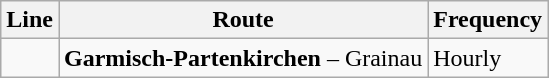<table class="wikitable">
<tr>
<th>Line</th>
<th>Route</th>
<th>Frequency</th>
</tr>
<tr>
<td></td>
<td><strong>Garmisch-Partenkirchen</strong> – Grainau</td>
<td>Hourly</td>
</tr>
</table>
